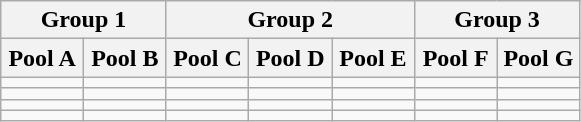<table class="wikitable">
<tr>
<th width=28% colspan=2>Group 1</th>
<th width=44% colspan=3>Group 2</th>
<th width=28% colspan=2>Group 3</th>
</tr>
<tr>
<th width=14%>Pool A</th>
<th width=14%>Pool B</th>
<th width=14%>Pool C</th>
<th width=14%>Pool D</th>
<th width=14%>Pool E</th>
<th width=14%>Pool F</th>
<th width=14%>Pool G</th>
</tr>
<tr>
<td></td>
<td></td>
<td></td>
<td></td>
<td></td>
<td></td>
<td></td>
</tr>
<tr>
<td></td>
<td></td>
<td></td>
<td></td>
<td></td>
<td></td>
<td></td>
</tr>
<tr>
<td></td>
<td></td>
<td></td>
<td></td>
<td></td>
<td></td>
<td></td>
</tr>
<tr>
<td></td>
<td></td>
<td></td>
<td></td>
<td></td>
<td></td>
<td></td>
</tr>
</table>
